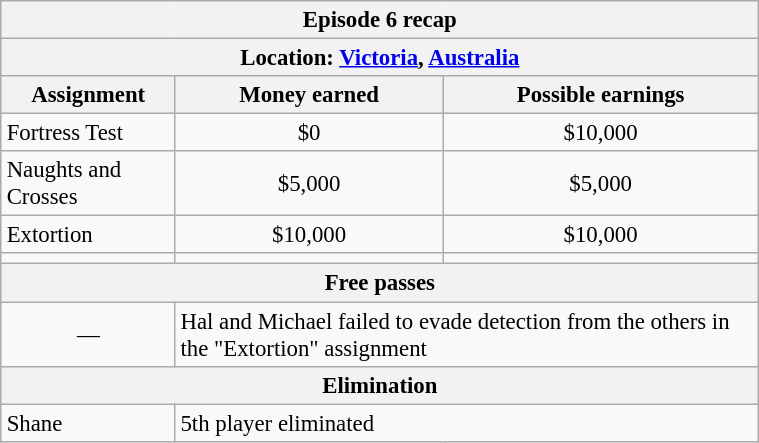<table class="wikitable" style="font-size: 95%; margin: 10px" align="right" width="40%">
<tr>
<th colspan=3>Episode 6 recap</th>
</tr>
<tr>
<th colspan=3>Location: <a href='#'>Victoria</a>, <a href='#'>Australia</a></th>
</tr>
<tr>
<th>Assignment</th>
<th>Money earned</th>
<th>Possible earnings</th>
</tr>
<tr>
<td>Fortress Test</td>
<td align="center">$0</td>
<td align="center">$10,000</td>
</tr>
<tr>
<td>Naughts and Crosses</td>
<td align="center">$5,000</td>
<td align="center">$5,000</td>
</tr>
<tr>
<td>Extortion</td>
<td align="center">$10,000</td>
<td align="center">$10,000</td>
</tr>
<tr>
<td><strong></strong></td>
<td align="center"><strong></strong></td>
<td align="center"><strong></strong></td>
</tr>
<tr>
<th colspan=3>Free passes</th>
</tr>
<tr>
<td align="center">—</td>
<td colspan=2>Hal and Michael failed to evade detection from the others in the "Extortion" assignment</td>
</tr>
<tr>
<th colspan=3>Elimination</th>
</tr>
<tr>
<td>Shane</td>
<td colspan=2>5th player eliminated</td>
</tr>
</table>
